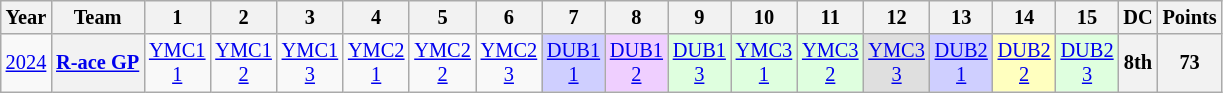<table class="wikitable" style="text-align:center; font-size:85%">
<tr>
<th>Year</th>
<th>Team</th>
<th>1</th>
<th>2</th>
<th>3</th>
<th>4</th>
<th>5</th>
<th>6</th>
<th>7</th>
<th>8</th>
<th>9</th>
<th>10</th>
<th>11</th>
<th>12</th>
<th>13</th>
<th>14</th>
<th>15</th>
<th>DC</th>
<th>Points</th>
</tr>
<tr>
<td><a href='#'>2024</a></td>
<th nowrap><a href='#'>R-ace GP</a></th>
<td><a href='#'>YMC1<br>1</a></td>
<td><a href='#'>YMC1<br>2</a></td>
<td><a href='#'>YMC1<br>3</a></td>
<td><a href='#'>YMC2<br>1</a></td>
<td><a href='#'>YMC2<br>2</a></td>
<td><a href='#'>YMC2<br>3</a></td>
<td style="background:#CFCFFF;"><a href='#'>DUB1<br>1</a><br></td>
<td style="background:#EFCFFF;"><a href='#'>DUB1<br>2</a><br></td>
<td style="background:#DFFFDF;"><a href='#'>DUB1<br>3</a><br></td>
<td style="background:#DFFFDF;"><a href='#'>YMC3<br>1</a><br></td>
<td style="background:#DFFFDF;"><a href='#'>YMC3<br>2</a><br></td>
<td style="background:#DFDFDF;"><a href='#'>YMC3<br>3</a><br></td>
<td style="background:#CFCFFF;"><a href='#'>DUB2<br>1</a><br></td>
<td style="background:#FFFFBF;"><a href='#'>DUB2<br>2</a><br></td>
<td style="background:#DFFFDF;"><a href='#'>DUB2<br>3</a><br></td>
<th>8th</th>
<th>73</th>
</tr>
</table>
